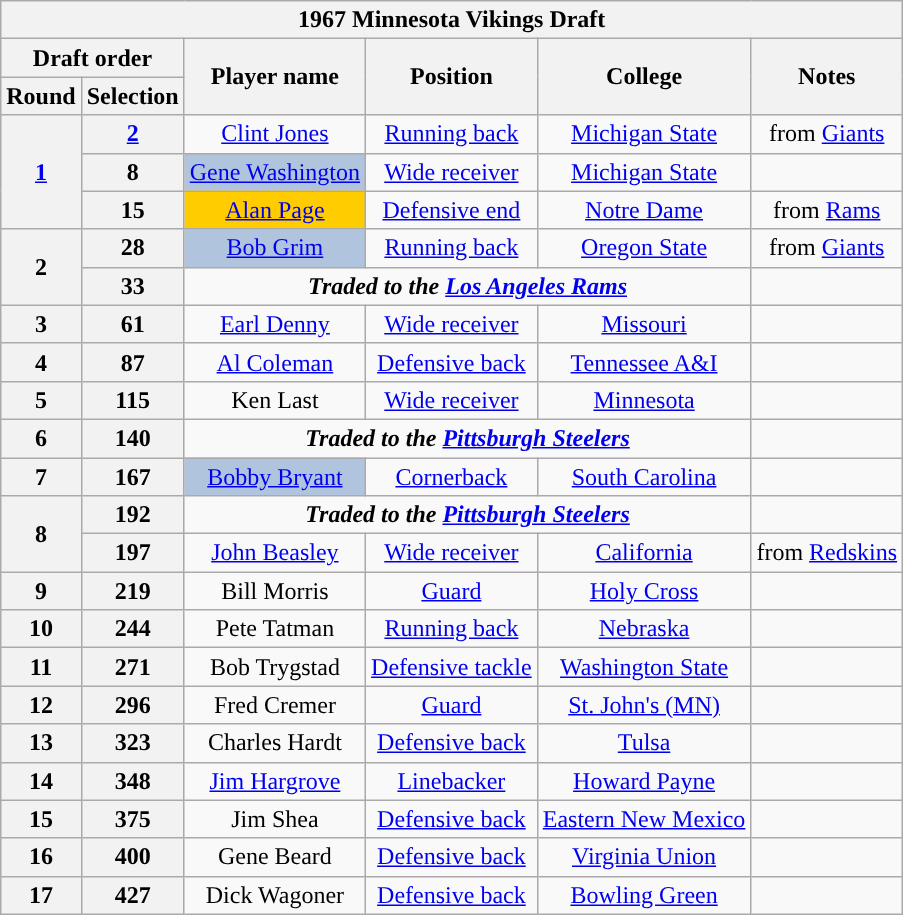<table class="wikitable" style="text-align:center">
<tr>
<th colspan="6">1967 Minnesota Vikings Draft</th>
</tr>
<tr>
<th colspan="2">Draft order</th>
<th rowspan="2">Player name</th>
<th rowspan="2">Position</th>
<th rowspan="2">College</th>
<th rowspan="2">Notes</th>
</tr>
<tr>
<th>Round</th>
<th>Selection</th>
</tr>
<tr>
<th rowspan="3"><a href='#'>1</a></th>
<th><a href='#'>2</a></th>
<td><a href='#'>Clint Jones</a></td>
<td><a href='#'>Running back</a></td>
<td><a href='#'>Michigan State</a></td>
<td>from <a href='#'>Giants</a></td>
</tr>
<tr>
<th>8</th>
<td bgcolor=lightsteelblue><a href='#'>Gene Washington</a></td>
<td><a href='#'>Wide receiver</a></td>
<td><a href='#'>Michigan State</a></td>
<td></td>
</tr>
<tr>
<th>15</th>
<td bgcolor=#FFCC00><a href='#'>Alan Page</a></td>
<td><a href='#'>Defensive end</a></td>
<td><a href='#'>Notre Dame</a></td>
<td>from <a href='#'>Rams</a></td>
</tr>
<tr>
<th rowspan="2">2</th>
<th>28</th>
<td bgcolor=lightsteelblue><a href='#'>Bob Grim</a></td>
<td><a href='#'>Running back</a></td>
<td><a href='#'>Oregon State</a></td>
<td>from <a href='#'>Giants</a></td>
</tr>
<tr>
<th>33</th>
<td colspan="3"><strong><em>Traded to the <a href='#'>Los Angeles Rams</a></em></strong></td>
<td></td>
</tr>
<tr>
<th>3</th>
<th>61</th>
<td><a href='#'>Earl Denny</a></td>
<td><a href='#'>Wide receiver</a></td>
<td><a href='#'>Missouri</a></td>
<td></td>
</tr>
<tr>
<th>4</th>
<th>87</th>
<td><a href='#'>Al Coleman</a></td>
<td><a href='#'>Defensive back</a></td>
<td><a href='#'>Tennessee A&I</a></td>
<td></td>
</tr>
<tr>
<th>5</th>
<th>115</th>
<td>Ken Last</td>
<td><a href='#'>Wide receiver</a></td>
<td><a href='#'>Minnesota</a></td>
<td></td>
</tr>
<tr>
<th>6</th>
<th>140</th>
<td colspan="3"><strong><em>Traded to the <a href='#'>Pittsburgh Steelers</a></em></strong></td>
<td></td>
</tr>
<tr>
<th>7</th>
<th>167</th>
<td bgcolor=lightsteelblue><a href='#'>Bobby Bryant</a></td>
<td><a href='#'>Cornerback</a></td>
<td><a href='#'>South Carolina</a></td>
<td></td>
</tr>
<tr>
<th rowspan="2">8</th>
<th>192</th>
<td colspan="3"><strong><em>Traded to the <a href='#'>Pittsburgh Steelers</a></em></strong></td>
<td></td>
</tr>
<tr>
<th>197</th>
<td><a href='#'>John Beasley</a></td>
<td><a href='#'>Wide receiver</a></td>
<td><a href='#'>California</a></td>
<td>from <a href='#'>Redskins</a></td>
</tr>
<tr>
<th>9</th>
<th>219</th>
<td>Bill Morris</td>
<td><a href='#'>Guard</a></td>
<td><a href='#'>Holy Cross</a></td>
<td></td>
</tr>
<tr>
<th>10</th>
<th>244</th>
<td>Pete Tatman</td>
<td><a href='#'>Running back</a></td>
<td><a href='#'>Nebraska</a></td>
<td></td>
</tr>
<tr>
<th>11</th>
<th>271</th>
<td>Bob Trygstad</td>
<td><a href='#'>Defensive tackle</a></td>
<td><a href='#'>Washington State</a></td>
<td></td>
</tr>
<tr>
<th>12</th>
<th>296</th>
<td>Fred Cremer</td>
<td><a href='#'>Guard</a></td>
<td><a href='#'>St. John's (MN)</a></td>
<td></td>
</tr>
<tr>
<th>13</th>
<th>323</th>
<td>Charles Hardt</td>
<td><a href='#'>Defensive back</a></td>
<td><a href='#'>Tulsa</a></td>
<td></td>
</tr>
<tr>
<th>14</th>
<th>348</th>
<td><a href='#'>Jim Hargrove</a></td>
<td><a href='#'>Linebacker</a></td>
<td><a href='#'>Howard Payne</a></td>
<td></td>
</tr>
<tr>
<th>15</th>
<th>375</th>
<td>Jim Shea</td>
<td><a href='#'>Defensive back</a></td>
<td><a href='#'>Eastern New Mexico</a></td>
<td></td>
</tr>
<tr>
<th>16</th>
<th>400</th>
<td>Gene Beard</td>
<td><a href='#'>Defensive back</a></td>
<td><a href='#'>Virginia Union</a></td>
<td></td>
</tr>
<tr>
<th>17</th>
<th>427</th>
<td>Dick Wagoner</td>
<td><a href='#'>Defensive back</a></td>
<td><a href='#'>Bowling Green</a></td>
<td></td>
</tr>
</table>
